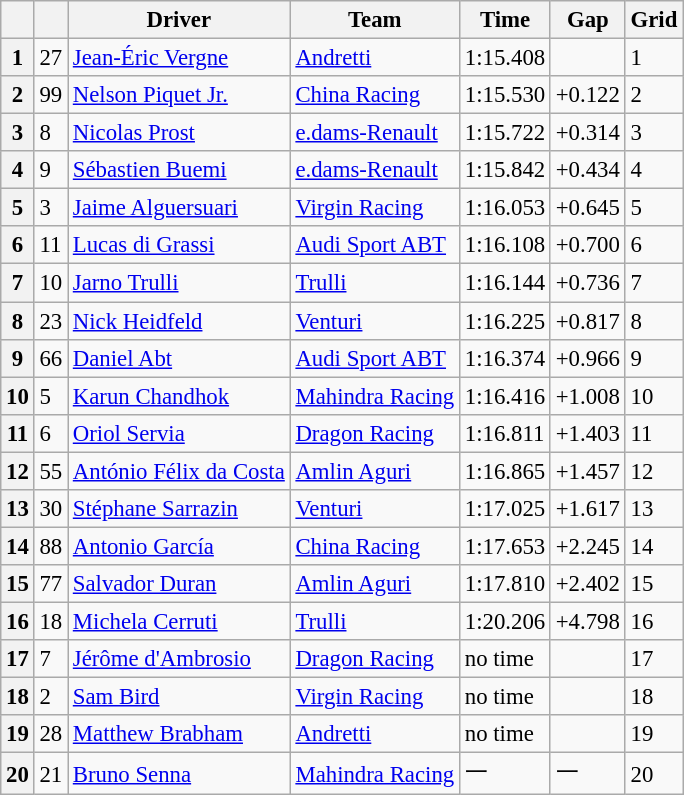<table class=wikitable style="font-size:95%">
<tr>
<th></th>
<th></th>
<th>Driver</th>
<th>Team</th>
<th>Time</th>
<th>Gap</th>
<th>Grid</th>
</tr>
<tr>
<th>1</th>
<td>27</td>
<td> <a href='#'>Jean-Éric Vergne</a></td>
<td><a href='#'>Andretti</a></td>
<td>1:15.408</td>
<td></td>
<td>1</td>
</tr>
<tr>
<th>2</th>
<td>99</td>
<td> <a href='#'>Nelson Piquet Jr.</a></td>
<td><a href='#'>China Racing</a></td>
<td>1:15.530</td>
<td>+0.122</td>
<td>2</td>
</tr>
<tr>
<th>3</th>
<td>8</td>
<td> <a href='#'>Nicolas Prost</a></td>
<td><a href='#'>e.dams-Renault</a></td>
<td>1:15.722</td>
<td>+0.314</td>
<td>3</td>
</tr>
<tr>
<th>4</th>
<td>9</td>
<td> <a href='#'>Sébastien Buemi</a></td>
<td><a href='#'>e.dams-Renault</a></td>
<td>1:15.842</td>
<td>+0.434</td>
<td>4</td>
</tr>
<tr>
<th>5</th>
<td>3</td>
<td> <a href='#'>Jaime Alguersuari</a></td>
<td><a href='#'>Virgin Racing</a></td>
<td>1:16.053</td>
<td>+0.645</td>
<td>5</td>
</tr>
<tr>
<th>6</th>
<td>11</td>
<td> <a href='#'>Lucas di Grassi</a></td>
<td><a href='#'>Audi Sport ABT</a></td>
<td>1:16.108</td>
<td>+0.700</td>
<td>6</td>
</tr>
<tr>
<th>7</th>
<td>10</td>
<td> <a href='#'>Jarno Trulli</a></td>
<td><a href='#'>Trulli</a></td>
<td>1:16.144</td>
<td>+0.736</td>
<td>7</td>
</tr>
<tr>
<th>8</th>
<td>23</td>
<td> <a href='#'>Nick Heidfeld</a></td>
<td><a href='#'>Venturi</a></td>
<td>1:16.225</td>
<td>+0.817</td>
<td>8</td>
</tr>
<tr>
<th>9</th>
<td>66</td>
<td> <a href='#'>Daniel Abt</a></td>
<td><a href='#'>Audi Sport ABT</a></td>
<td>1:16.374</td>
<td>+0.966</td>
<td>9</td>
</tr>
<tr>
<th>10</th>
<td>5</td>
<td> <a href='#'>Karun Chandhok</a></td>
<td><a href='#'>Mahindra Racing</a></td>
<td>1:16.416</td>
<td>+1.008</td>
<td>10</td>
</tr>
<tr>
<th>11</th>
<td>6</td>
<td> <a href='#'>Oriol Servia</a></td>
<td><a href='#'>Dragon Racing</a></td>
<td>1:16.811</td>
<td>+1.403</td>
<td>11</td>
</tr>
<tr>
<th>12</th>
<td>55</td>
<td> <a href='#'>António Félix da Costa</a></td>
<td><a href='#'>Amlin Aguri</a></td>
<td>1:16.865</td>
<td>+1.457</td>
<td>12</td>
</tr>
<tr>
<th>13</th>
<td>30</td>
<td> <a href='#'>Stéphane Sarrazin</a></td>
<td><a href='#'>Venturi</a></td>
<td>1:17.025</td>
<td>+1.617</td>
<td>13</td>
</tr>
<tr>
<th>14</th>
<td>88</td>
<td> <a href='#'>Antonio García</a></td>
<td><a href='#'>China Racing</a></td>
<td>1:17.653</td>
<td>+2.245</td>
<td>14</td>
</tr>
<tr>
<th>15</th>
<td>77</td>
<td> <a href='#'>Salvador Duran</a></td>
<td><a href='#'>Amlin Aguri</a></td>
<td>1:17.810</td>
<td>+2.402</td>
<td>15</td>
</tr>
<tr>
<th>16</th>
<td>18</td>
<td> <a href='#'>Michela Cerruti</a></td>
<td><a href='#'>Trulli</a></td>
<td>1:20.206</td>
<td>+4.798</td>
<td>16</td>
</tr>
<tr>
<th>17</th>
<td>7</td>
<td> <a href='#'>Jérôme d'Ambrosio</a></td>
<td><a href='#'>Dragon Racing</a></td>
<td>no time</td>
<td></td>
<td>17</td>
</tr>
<tr>
<th>18</th>
<td>2</td>
<td> <a href='#'>Sam Bird</a></td>
<td><a href='#'>Virgin Racing</a></td>
<td>no time</td>
<td></td>
<td>18</td>
</tr>
<tr>
<th>19</th>
<td>28</td>
<td> <a href='#'>Matthew Brabham</a></td>
<td><a href='#'>Andretti</a></td>
<td>no time</td>
<td></td>
<td>19</td>
</tr>
<tr>
<th>20</th>
<td>21</td>
<td> <a href='#'>Bruno Senna</a></td>
<td><a href='#'>Mahindra Racing</a></td>
<td>一</td>
<td>一</td>
<td>20</td>
</tr>
</table>
